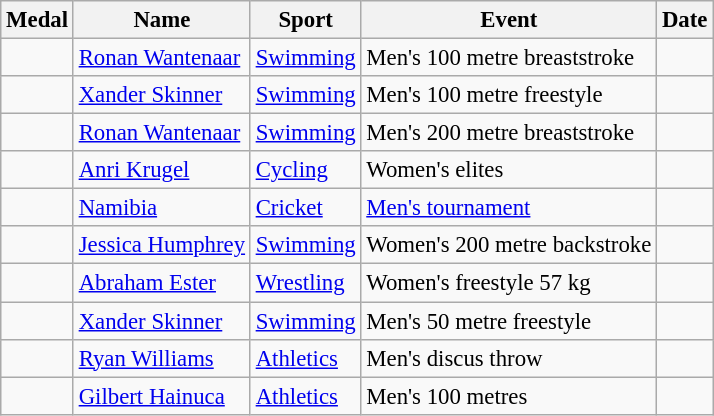<table class="wikitable sortable" style="font-size:95%">
<tr>
<th>Medal</th>
<th>Name</th>
<th>Sport</th>
<th>Event</th>
<th>Date</th>
</tr>
<tr>
<td></td>
<td><a href='#'>Ronan Wantenaar</a></td>
<td><a href='#'>Swimming</a></td>
<td>Men's 100 metre breaststroke</td>
<td></td>
</tr>
<tr>
<td></td>
<td><a href='#'>Xander Skinner</a></td>
<td><a href='#'>Swimming</a></td>
<td>Men's 100 metre freestyle</td>
<td></td>
</tr>
<tr>
<td></td>
<td><a href='#'>Ronan Wantenaar</a></td>
<td><a href='#'>Swimming</a></td>
<td>Men's 200 metre breaststroke</td>
<td></td>
</tr>
<tr>
<td></td>
<td><a href='#'>Anri Krugel</a></td>
<td><a href='#'>Cycling</a></td>
<td>Women's elites</td>
<td></td>
</tr>
<tr>
<td></td>
<td><a href='#'>Namibia</a></td>
<td><a href='#'>Cricket</a></td>
<td><a href='#'>Men's tournament</a></td>
<td></td>
</tr>
<tr>
<td></td>
<td><a href='#'>Jessica Humphrey</a></td>
<td><a href='#'>Swimming</a></td>
<td>Women's 200 metre backstroke</td>
<td></td>
</tr>
<tr>
<td></td>
<td><a href='#'>Abraham Ester</a></td>
<td><a href='#'>Wrestling</a></td>
<td>Women's freestyle 57 kg</td>
<td></td>
</tr>
<tr>
<td></td>
<td><a href='#'>Xander Skinner</a></td>
<td><a href='#'>Swimming</a></td>
<td>Men's 50 metre freestyle</td>
<td></td>
</tr>
<tr>
<td></td>
<td><a href='#'>Ryan Williams</a></td>
<td><a href='#'>Athletics</a></td>
<td>Men's discus throw</td>
<td></td>
</tr>
<tr>
<td></td>
<td><a href='#'>Gilbert Hainuca</a></td>
<td><a href='#'>Athletics</a></td>
<td>Men's 100 metres</td>
<td></td>
</tr>
</table>
